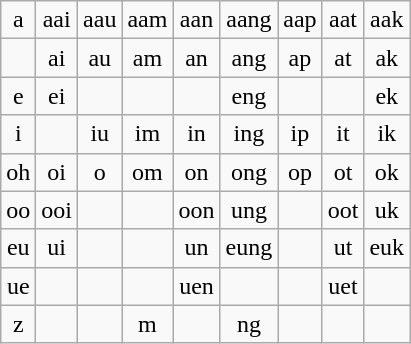<table class="wikitable" border="1" cellspacing="0" cellpadding="2" style="text-align: center">
<tr>
<td>a<br></td>
<td>aai<br></td>
<td>aau<br></td>
<td>aam<br></td>
<td>aan<br></td>
<td>aang<br></td>
<td>aap<br></td>
<td>aat<br></td>
<td>aak<br></td>
</tr>
<tr>
<td> </td>
<td>ai<br></td>
<td>au<br></td>
<td>am<br></td>
<td>an<br></td>
<td>ang<br></td>
<td>ap<br></td>
<td>at<br></td>
<td>ak<br></td>
</tr>
<tr>
<td>e<br></td>
<td>ei<br></td>
<td> </td>
<td> </td>
<td> </td>
<td>eng<br></td>
<td> </td>
<td> </td>
<td>ek<br></td>
</tr>
<tr>
<td>i<br></td>
<td> </td>
<td>iu<br></td>
<td>im<br></td>
<td>in<br></td>
<td>ing<br></td>
<td>ip<br></td>
<td>it<br></td>
<td>ik<br></td>
</tr>
<tr>
<td>oh<br></td>
<td>oi<br></td>
<td>o<br></td>
<td>om<br></td>
<td>on<br></td>
<td>ong<br></td>
<td>op<br></td>
<td>ot<br></td>
<td>ok<br></td>
</tr>
<tr>
<td>oo<br></td>
<td>ooi<br></td>
<td> </td>
<td> </td>
<td>oon<br></td>
<td>ung<br></td>
<td> </td>
<td>oot<br></td>
<td>uk<br></td>
</tr>
<tr>
<td>eu<br></td>
<td>ui<br></td>
<td> </td>
<td> </td>
<td>un<br></td>
<td>eung<br></td>
<td> </td>
<td>ut<br></td>
<td>euk<br></td>
</tr>
<tr>
<td>ue<br></td>
<td> </td>
<td> </td>
<td> </td>
<td>uen<br></td>
<td> </td>
<td> </td>
<td>uet<br></td>
<td> </td>
</tr>
<tr>
<td>z<br></td>
<td> </td>
<td> </td>
<td>m<br></td>
<td> </td>
<td>ng<br></td>
<td> </td>
<td> </td>
<td> </td>
</tr>
</table>
